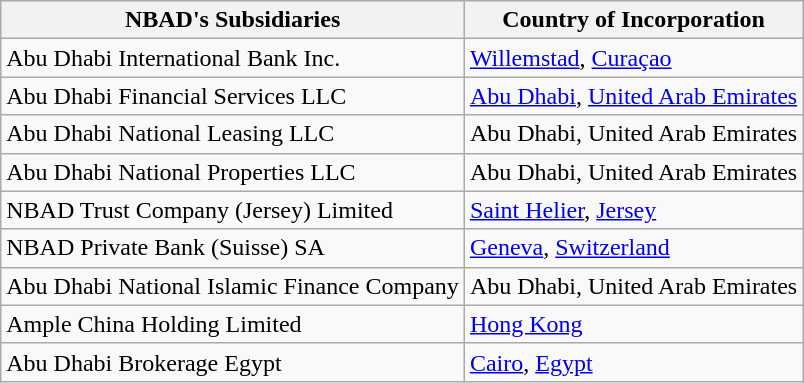<table class="wikitable">
<tr>
<th>NBAD's Subsidiaries</th>
<th>Country of Incorporation</th>
</tr>
<tr>
<td>Abu Dhabi International Bank Inc.</td>
<td><a href='#'>Willemstad</a>, <a href='#'>Curaçao</a></td>
</tr>
<tr>
<td>Abu Dhabi Financial Services LLC</td>
<td><a href='#'>Abu Dhabi</a>, <a href='#'>United Arab Emirates</a></td>
</tr>
<tr>
<td>Abu Dhabi National Leasing LLC</td>
<td>Abu Dhabi, United Arab Emirates</td>
</tr>
<tr>
<td>Abu Dhabi National Properties LLC</td>
<td>Abu Dhabi, United Arab Emirates</td>
</tr>
<tr>
<td>NBAD Trust Company (Jersey) Limited</td>
<td><a href='#'>Saint Helier</a>, <a href='#'>Jersey</a></td>
</tr>
<tr>
<td>NBAD Private Bank (Suisse) SA</td>
<td><a href='#'>Geneva</a>, <a href='#'>Switzerland</a></td>
</tr>
<tr>
<td>Abu Dhabi National Islamic Finance Company</td>
<td>Abu Dhabi, United Arab Emirates</td>
</tr>
<tr>
<td>Ample China Holding Limited</td>
<td><a href='#'>Hong Kong</a></td>
</tr>
<tr>
<td>Abu Dhabi Brokerage Egypt</td>
<td><a href='#'>Cairo</a>, <a href='#'>Egypt</a></td>
</tr>
</table>
